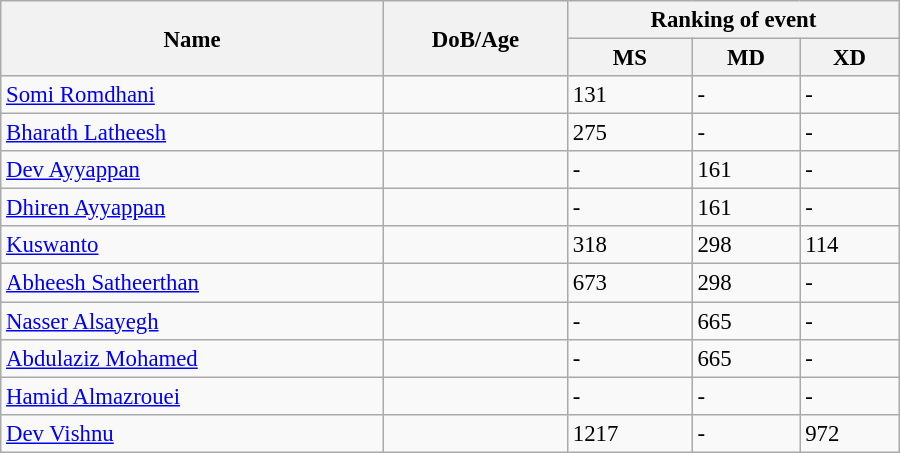<table class="wikitable" style="width:600px; font-size:95%;">
<tr>
<th rowspan="2" align="left">Name</th>
<th rowspan="2" align="left">DoB/Age</th>
<th colspan="3" align="center">Ranking of event</th>
</tr>
<tr>
<th align="center">MS</th>
<th>MD</th>
<th align="center">XD</th>
</tr>
<tr>
<td><a href='#'>Somi Romdhani</a></td>
<td></td>
<td>131</td>
<td>-</td>
<td>-</td>
</tr>
<tr>
<td><a href='#'>Bharath Latheesh</a></td>
<td></td>
<td>275</td>
<td>-</td>
<td>-</td>
</tr>
<tr>
<td><a href='#'>Dev Ayyappan</a></td>
<td></td>
<td>-</td>
<td>161</td>
<td>-</td>
</tr>
<tr>
<td><a href='#'>Dhiren Ayyappan</a></td>
<td></td>
<td>-</td>
<td>161</td>
<td>-</td>
</tr>
<tr>
<td><a href='#'>Kuswanto</a></td>
<td></td>
<td>318</td>
<td>298</td>
<td>114</td>
</tr>
<tr>
<td><a href='#'>Abheesh Satheerthan</a></td>
<td></td>
<td>673</td>
<td>298</td>
<td>-</td>
</tr>
<tr>
<td><a href='#'>Nasser Alsayegh</a></td>
<td></td>
<td>-</td>
<td>665</td>
<td>-</td>
</tr>
<tr>
<td><a href='#'>Abdulaziz Mohamed</a></td>
<td></td>
<td>-</td>
<td>665</td>
<td>-</td>
</tr>
<tr>
<td><a href='#'>Hamid Almazrouei</a></td>
<td></td>
<td>-</td>
<td>-</td>
<td>-</td>
</tr>
<tr>
<td><a href='#'>Dev Vishnu</a></td>
<td></td>
<td>1217</td>
<td>-</td>
<td>972</td>
</tr>
</table>
